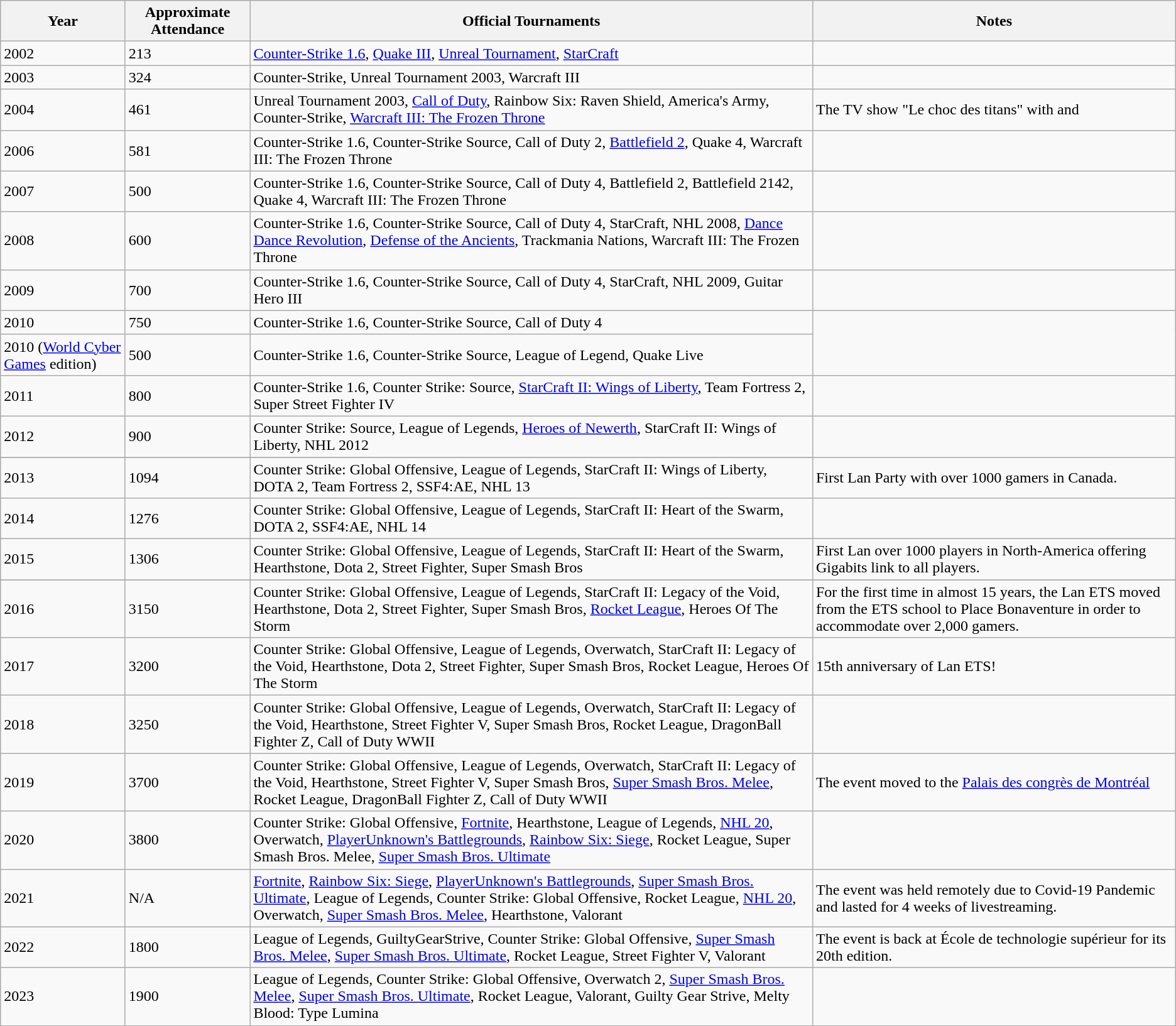<table class="wikitable">
<tr>
<th width=125px>Year</th>
<th width=125px>Approximate Attendance</th>
<th>Official Tournaments</th>
<th>Notes</th>
</tr>
<tr>
<td>2002</td>
<td>213</td>
<td><a href='#'>Counter-Strike 1.6</a>, <a href='#'>Quake III</a>, <a href='#'>Unreal Tournament</a>, <a href='#'>StarCraft</a></td>
<td></td>
</tr>
<tr>
<td>2003</td>
<td>324</td>
<td>Counter-Strike, Unreal Tournament 2003, Warcraft III</td>
<td></td>
</tr>
<tr>
<td>2004</td>
<td>461</td>
<td>Unreal Tournament 2003, <a href='#'>Call of Duty</a>, Rainbow Six: Raven Shield, America's Army, Counter-Strike, <a href='#'>Warcraft III: The Frozen Throne</a></td>
<td>The TV show "Le choc des titans" with  and </td>
</tr>
<tr>
<td>2006</td>
<td>581</td>
<td>Counter-Strike 1.6, Counter-Strike Source, Call of Duty 2, <a href='#'>Battlefield 2</a>, Quake 4, Warcraft III: The Frozen Throne</td>
<td></td>
</tr>
<tr>
<td>2007</td>
<td>500</td>
<td>Counter-Strike 1.6, Counter-Strike Source, Call of Duty 4, Battlefield 2, Battlefield 2142, Quake 4, Warcraft III: The Frozen Throne</td>
<td></td>
</tr>
<tr>
<td>2008</td>
<td>600</td>
<td>Counter-Strike 1.6, Counter-Strike Source, Call of Duty 4, StarCraft, NHL 2008, <a href='#'>Dance Dance Revolution</a>, <a href='#'>Defense of the Ancients</a>, Trackmania Nations, Warcraft III: The Frozen Throne</td>
<td></td>
</tr>
<tr>
<td>2009</td>
<td>700</td>
<td>Counter-Strike 1.6, Counter-Strike Source, Call of Duty 4, StarCraft, NHL 2009, Guitar Hero III</td>
<td></td>
</tr>
<tr>
<td>2010</td>
<td>750</td>
<td>Counter-Strike 1.6, Counter-Strike Source, Call of Duty 4</td>
</tr>
<tr>
<td>2010 (<a href='#'>World Cyber Games</a> edition)</td>
<td>500</td>
<td>Counter-Strike 1.6, Counter-Strike Source, League of Legend, Quake Live</td>
</tr>
<tr>
<td>2011</td>
<td>800</td>
<td>Counter-Strike 1.6, Counter Strike: Source, <a href='#'>StarCraft II: Wings of Liberty</a>, Team Fortress 2, Super Street Fighter IV</td>
<td></td>
</tr>
<tr>
<td>2012</td>
<td>900</td>
<td>Counter Strike: Source, League of Legends, <a href='#'>Heroes of Newerth</a>, StarCraft II: Wings of Liberty, NHL 2012</td>
</tr>
<tr>
</tr>
<tr>
<td>2013</td>
<td>1094</td>
<td>Counter Strike: Global Offensive, League of Legends, StarCraft II: Wings of Liberty, DOTA 2, Team Fortress 2, SSF4:AE, NHL 13</td>
<td>First Lan Party with over 1000 gamers in Canada.</td>
</tr>
<tr>
<td>2014</td>
<td>1276</td>
<td>Counter Strike: Global Offensive, League of Legends, StarCraft II: Heart of the Swarm, DOTA 2, SSF4:AE, NHL 14</td>
<td></td>
</tr>
<tr>
<td>2015</td>
<td>1306</td>
<td>Counter Strike: Global Offensive, League of Legends, StarCraft II: Heart of the Swarm, Hearthstone, Dota 2, Street Fighter, Super Smash Bros</td>
<td>First Lan over 1000 players in North-America offering Gigabits link to all players.</td>
</tr>
<tr>
</tr>
<tr>
<td>2016</td>
<td>3150</td>
<td>Counter Strike: Global Offensive, League of Legends, StarCraft II: Legacy of the Void, Hearthstone, Dota 2, Street Fighter, Super Smash Bros, <a href='#'>Rocket League</a>, Heroes Of The Storm</td>
<td>For the first time in almost 15 years, the Lan ETS moved from the ETS school to Place Bonaventure in order to accommodate over 2,000 gamers.</td>
</tr>
<tr>
<td>2017</td>
<td>3200</td>
<td>Counter Strike: Global Offensive, League of Legends, Overwatch, StarCraft II: Legacy of the Void, Hearthstone, Dota 2, Street Fighter, Super Smash Bros, Rocket League, Heroes Of The Storm</td>
<td>15th anniversary of Lan ETS!</td>
</tr>
<tr>
<td>2018</td>
<td>3250</td>
<td>Counter Strike: Global Offensive, League of Legends, Overwatch, StarCraft II: Legacy of the Void, Hearthstone, Street Fighter V, Super Smash Bros, Rocket League, DragonBall Fighter Z, Call of Duty WWII</td>
<td></td>
</tr>
<tr>
<td>2019</td>
<td>3700</td>
<td>Counter Strike: Global Offensive, League of Legends, Overwatch, StarCraft II: Legacy of the Void, Hearthstone, Street Fighter V, Super Smash Bros, <a href='#'>Super Smash Bros. Melee</a>, Rocket League, DragonBall Fighter Z, Call of Duty WWII</td>
<td>The event moved to the <a href='#'>Palais des congrès de Montréal</a></td>
</tr>
<tr>
<td>2020</td>
<td>3800</td>
<td>Counter Strike: Global Offensive, <a href='#'>Fortnite</a>, Hearthstone, League of Legends, <a href='#'>NHL 20</a>, Overwatch, <a href='#'>PlayerUnknown's Battlegrounds</a>, <a href='#'>Rainbow Six: Siege</a>, Rocket League, Super Smash Bros. Melee, <a href='#'>Super Smash Bros. Ultimate</a></td>
<td></td>
</tr>
<tr>
<td>2021</td>
<td>N/A</td>
<td><a href='#'>Fortnite</a>, <a href='#'>Rainbow Six: Siege</a>, <a href='#'>PlayerUnknown's Battlegrounds</a>, <a href='#'>Super Smash Bros. Ultimate</a>, League of Legends, Counter Strike: Global Offensive, Rocket League, <a href='#'>NHL 20</a>, Overwatch, <a href='#'>Super Smash Bros. Melee</a>, Hearthstone, Valorant</td>
<td>The event was held remotely due to Covid-19 Pandemic and lasted for 4 weeks of livestreaming.</td>
</tr>
<tr>
<td>2022</td>
<td>1800</td>
<td>League of Legends, GuiltyGearStrive, Counter Strike: Global Offensive, <a href='#'>Super Smash Bros. Melee</a>, <a href='#'>Super Smash Bros. Ultimate</a>, Rocket League, Street Fighter V, Valorant</td>
<td>The event is back at École de technologie supérieur for its 20th edition.</td>
</tr>
<tr>
<td>2023</td>
<td>1900</td>
<td>League of Legends, Counter Strike: Global Offensive, Overwatch 2, <a href='#'>Super Smash Bros. Melee</a>, <a href='#'>Super Smash Bros. Ultimate</a>, Rocket League, Valorant, Guilty Gear Strive, Melty Blood: Type Lumina</td>
<td></td>
</tr>
</table>
